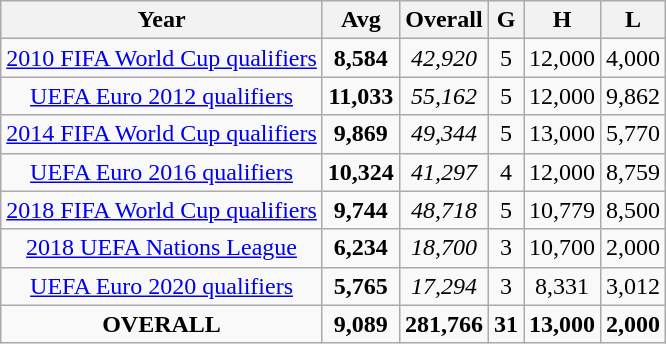<table class="wikitable sortable" style="text-align:center;">
<tr>
<th>Year</th>
<th>Avg</th>
<th>Overall</th>
<th>G</th>
<th>H</th>
<th>L</th>
</tr>
<tr>
<td><a href='#'>2010 FIFA World Cup qualifiers</a></td>
<td><strong>8,584</strong></td>
<td><em>42,920</em></td>
<td>5</td>
<td>12,000</td>
<td>4,000</td>
</tr>
<tr>
<td><a href='#'>UEFA Euro 2012 qualifiers</a></td>
<td><strong>11,033</strong></td>
<td><em>55,162</em></td>
<td>5</td>
<td>12,000</td>
<td>9,862</td>
</tr>
<tr>
<td><a href='#'>2014 FIFA World Cup qualifiers</a></td>
<td><strong>9,869</strong></td>
<td><em>49,344</em></td>
<td>5</td>
<td>13,000</td>
<td>5,770</td>
</tr>
<tr>
<td><a href='#'>UEFA Euro 2016 qualifiers</a></td>
<td><strong>10,324</strong></td>
<td><em>41,297</em></td>
<td>4</td>
<td>12,000</td>
<td>8,759</td>
</tr>
<tr>
<td><a href='#'>2018 FIFA World Cup qualifiers</a></td>
<td><strong>9,744</strong></td>
<td><em>48,718</em></td>
<td>5</td>
<td>10,779</td>
<td>8,500</td>
</tr>
<tr>
<td><a href='#'>2018 UEFA Nations League</a></td>
<td><strong>6,234</strong></td>
<td><em>18,700</em></td>
<td>3</td>
<td>10,700</td>
<td>2,000</td>
</tr>
<tr>
<td><a href='#'>UEFA Euro 2020 qualifiers</a></td>
<td><strong>5,765</strong></td>
<td><em>17,294</em></td>
<td>3</td>
<td>8,331</td>
<td>3,012</td>
</tr>
<tr>
<td><strong>OVERALL</strong></td>
<td><strong>9,089</strong></td>
<td><strong>281,766</strong></td>
<td><strong>31</strong></td>
<td><strong>13,000</strong></td>
<td><strong>2,000</strong></td>
</tr>
</table>
